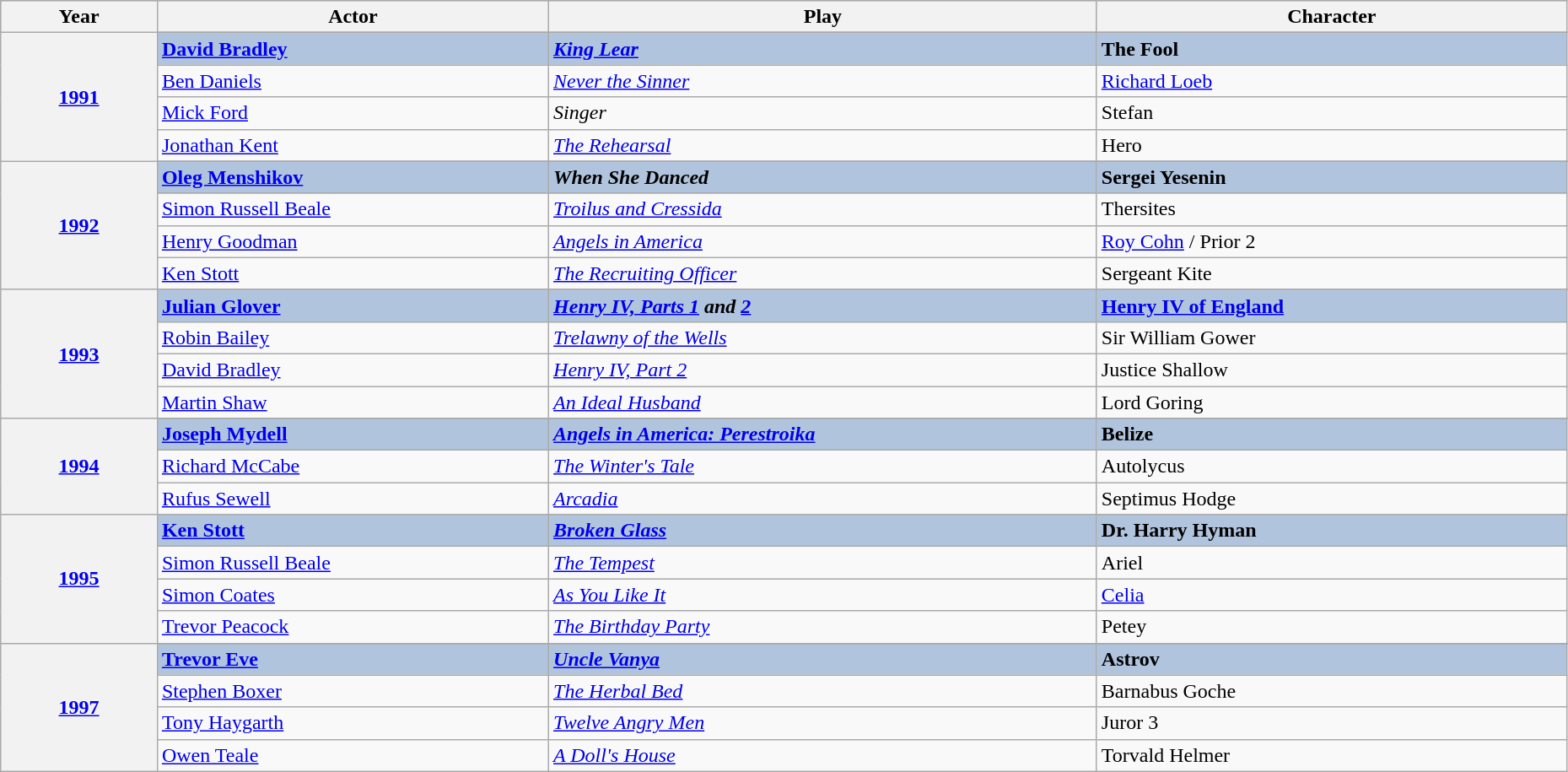<table class="wikitable" style="width:98%;">
<tr style="background:#bebebe;">
<th style="width:10%;">Year</th>
<th style="width:25%;">Actor</th>
<th style="width:35%;">Play</th>
<th style="width:30%;">Character</th>
</tr>
<tr>
<th rowspan="5" align="center"><a href='#'>1991</a></th>
</tr>
<tr style="background:#B0C4DE">
<td><strong><a href='#'>David Bradley</a></strong></td>
<td><strong><em><a href='#'>King Lear</a></em></strong></td>
<td><strong>The Fool</strong></td>
</tr>
<tr>
<td><a href='#'>Ben Daniels</a></td>
<td><em><a href='#'>Never the Sinner</a></em></td>
<td><a href='#'>Richard Loeb</a></td>
</tr>
<tr>
<td><a href='#'>Mick Ford</a></td>
<td><em>Singer</em></td>
<td>Stefan</td>
</tr>
<tr>
<td><a href='#'>Jonathan Kent</a></td>
<td><em><a href='#'>The Rehearsal</a></em></td>
<td>Hero</td>
</tr>
<tr>
<th rowspan="5" align="center"><a href='#'>1992</a></th>
</tr>
<tr style="background:#B0C4DE">
<td><strong><a href='#'>Oleg Menshikov</a></strong></td>
<td><strong><em>When She Danced</em></strong></td>
<td><strong>Sergei Yesenin</strong></td>
</tr>
<tr>
<td><a href='#'>Simon Russell Beale</a></td>
<td><em><a href='#'>Troilus and Cressida</a></em></td>
<td>Thersites</td>
</tr>
<tr>
<td><a href='#'>Henry Goodman</a></td>
<td><em><a href='#'>Angels in America</a></em></td>
<td><a href='#'>Roy Cohn</a> / Prior 2</td>
</tr>
<tr>
<td><a href='#'>Ken Stott</a></td>
<td><em><a href='#'>The Recruiting Officer</a></em></td>
<td>Sergeant Kite</td>
</tr>
<tr>
<th rowspan="5" align="center"><a href='#'>1993</a></th>
</tr>
<tr style="background:#B0C4DE">
<td><strong><a href='#'>Julian Glover</a></strong></td>
<td><strong><em><a href='#'>Henry IV, Parts 1</a> and <a href='#'>2</a></em></strong></td>
<td><strong><a href='#'>Henry IV of England</a></strong></td>
</tr>
<tr>
<td><a href='#'>Robin Bailey</a></td>
<td><em><a href='#'>Trelawny of the Wells</a></em></td>
<td>Sir William Gower</td>
</tr>
<tr>
<td><a href='#'>David Bradley</a></td>
<td><em><a href='#'>Henry IV, Part 2</a></em></td>
<td>Justice Shallow</td>
</tr>
<tr>
<td><a href='#'>Martin Shaw</a></td>
<td><em><a href='#'>An Ideal Husband</a></em></td>
<td>Lord Goring</td>
</tr>
<tr>
<th rowspan="4" align="center"><a href='#'>1994</a></th>
</tr>
<tr style="background:#B0C4DE">
<td><strong><a href='#'>Joseph Mydell</a></strong></td>
<td><strong><em><a href='#'>Angels in America: Perestroika</a></em></strong></td>
<td><strong>Belize</strong></td>
</tr>
<tr>
<td><a href='#'>Richard McCabe</a></td>
<td><em><a href='#'>The Winter's Tale</a></em></td>
<td>Autolycus</td>
</tr>
<tr>
<td><a href='#'>Rufus Sewell</a></td>
<td><em><a href='#'>Arcadia</a></em></td>
<td>Septimus Hodge</td>
</tr>
<tr>
<th rowspan="5" align="center"><a href='#'>1995</a></th>
</tr>
<tr style="background:#B0C4DE">
<td><strong><a href='#'>Ken Stott</a></strong></td>
<td><strong><em><a href='#'>Broken Glass</a></em></strong></td>
<td><strong>Dr. Harry Hyman</strong></td>
</tr>
<tr>
<td><a href='#'>Simon Russell Beale</a></td>
<td><em><a href='#'>The Tempest</a></em></td>
<td>Ariel</td>
</tr>
<tr>
<td><a href='#'>Simon Coates</a></td>
<td><em><a href='#'>As You Like It</a></em></td>
<td><a href='#'>Celia</a></td>
</tr>
<tr>
<td><a href='#'>Trevor Peacock</a></td>
<td><em><a href='#'>The Birthday Party</a></em></td>
<td>Petey</td>
</tr>
<tr>
<th rowspan="5" align="center"><a href='#'>1997</a></th>
</tr>
<tr style="background:#B0C4DE">
<td><strong><a href='#'>Trevor Eve</a></strong></td>
<td><strong><em><a href='#'>Uncle Vanya</a></em></strong></td>
<td><strong>Astrov</strong></td>
</tr>
<tr>
<td><a href='#'>Stephen Boxer</a></td>
<td><em><a href='#'>The Herbal Bed</a></em></td>
<td>Barnabus Goche</td>
</tr>
<tr>
<td><a href='#'>Tony Haygarth</a></td>
<td><em><a href='#'>Twelve Angry Men</a></em></td>
<td>Juror 3</td>
</tr>
<tr>
<td><a href='#'>Owen Teale</a></td>
<td><em><a href='#'>A Doll's House</a></em></td>
<td>Torvald Helmer</td>
</tr>
</table>
